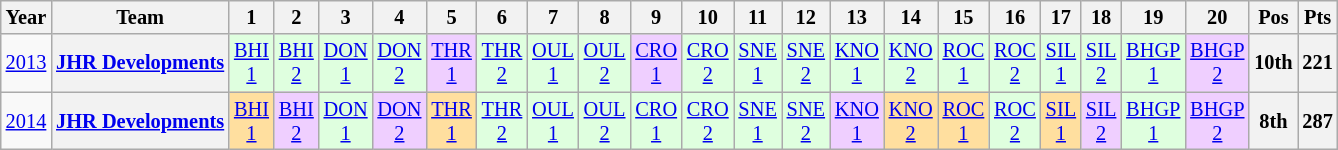<table class="wikitable" style="text-align:center; font-size:85%">
<tr>
<th>Year</th>
<th>Team</th>
<th>1</th>
<th>2</th>
<th>3</th>
<th>4</th>
<th>5</th>
<th>6</th>
<th>7</th>
<th>8</th>
<th>9</th>
<th>10</th>
<th>11</th>
<th>12</th>
<th>13</th>
<th>14</th>
<th>15</th>
<th>16</th>
<th>17</th>
<th>18</th>
<th>19</th>
<th>20</th>
<th>Pos</th>
<th>Pts</th>
</tr>
<tr>
<td><a href='#'>2013</a></td>
<th nowrap><a href='#'>JHR Developments</a></th>
<td style="background:#dfffdf;"><a href='#'>BHI<br>1</a><br></td>
<td style="background:#dfffdf;"><a href='#'>BHI<br>2</a><br></td>
<td style="background:#dfffdf;"><a href='#'>DON<br>1</a><br></td>
<td style="background:#dfffdf;"><a href='#'>DON<br>2</a><br></td>
<td style="background:#efcfff;"><a href='#'>THR<br>1</a><br></td>
<td style="background:#dfffdf;"><a href='#'>THR<br>2</a><br></td>
<td style="background:#dfffdf;"><a href='#'>OUL<br>1</a><br></td>
<td style="background:#dfffdf;"><a href='#'>OUL<br>2</a><br></td>
<td style="background:#efcfff;"><a href='#'>CRO<br>1</a><br></td>
<td style="background:#dfffdf;"><a href='#'>CRO<br>2</a><br></td>
<td style="background:#dfffdf;"><a href='#'>SNE<br>1</a><br></td>
<td style="background:#dfffdf;"><a href='#'>SNE<br>2</a><br></td>
<td style="background:#dfffdf;"><a href='#'>KNO<br>1</a><br></td>
<td style="background:#dfffdf;"><a href='#'>KNO<br>2</a><br></td>
<td style="background:#dfffdf;"><a href='#'>ROC<br>1</a><br></td>
<td style="background:#dfffdf;"><a href='#'>ROC<br>2</a><br></td>
<td style="background:#dfffdf;"><a href='#'>SIL<br>1</a><br></td>
<td style="background:#dfffdf;"><a href='#'>SIL<br>2</a><br></td>
<td style="background:#dfffdf;"><a href='#'>BHGP<br>1</a><br></td>
<td style="background:#efcfff;"><a href='#'>BHGP<br>2</a><br></td>
<th>10th</th>
<th>221</th>
</tr>
<tr>
<td><a href='#'>2014</a></td>
<th nowrap><a href='#'>JHR Developments</a></th>
<td style="background:#ffdf9f;"><a href='#'>BHI<br>1</a><br></td>
<td style="background:#EFCFFF;"><a href='#'>BHI<br>2</a><br></td>
<td style="background:#dfffdf;"><a href='#'>DON<br>1</a><br></td>
<td style="background:#EFCFFF;"><a href='#'>DON<br>2</a><br></td>
<td style="background:#ffdf9f;"><a href='#'>THR<br>1</a><br></td>
<td style="background:#dfffdf;"><a href='#'>THR<br>2</a><br></td>
<td style="background:#dfffdf;"><a href='#'>OUL<br>1</a><br></td>
<td style="background:#dfffdf;"><a href='#'>OUL<br>2</a><br></td>
<td style="background:#dfffdf;"><a href='#'>CRO<br>1</a><br></td>
<td style="background:#dfffdf;"><a href='#'>CRO<br>2</a><br></td>
<td style="background:#dfffdf;"><a href='#'>SNE<br>1</a><br></td>
<td style="background:#dfffdf;"><a href='#'>SNE<br>2</a><br></td>
<td style="background:#EFCFFF;"><a href='#'>KNO<br>1</a><br></td>
<td style="background:#ffdf9f;"><a href='#'>KNO<br>2</a><br></td>
<td style="background:#ffdf9f;"><a href='#'>ROC<br>1</a><br></td>
<td style="background:#dfffdf;"><a href='#'>ROC<br>2</a><br></td>
<td style="background:#ffdf9f;"><a href='#'>SIL<br>1</a><br></td>
<td style="background:#EFCFFF;"><a href='#'>SIL<br>2</a><br></td>
<td style="background:#dfffdf;"><a href='#'>BHGP<br>1</a><br></td>
<td style="background:#EFCFFF;"><a href='#'>BHGP<br>2</a><br></td>
<th>8th</th>
<th>287</th>
</tr>
</table>
